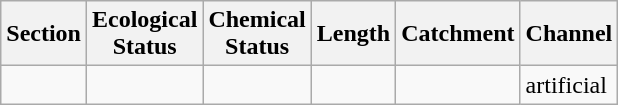<table class="wikitable">
<tr>
<th>Section</th>
<th>Ecological<br>Status</th>
<th>Chemical<br>Status</th>
<th>Length</th>
<th>Catchment</th>
<th>Channel</th>
</tr>
<tr>
<td></td>
<td></td>
<td></td>
<td></td>
<td></td>
<td>artificial</td>
</tr>
</table>
